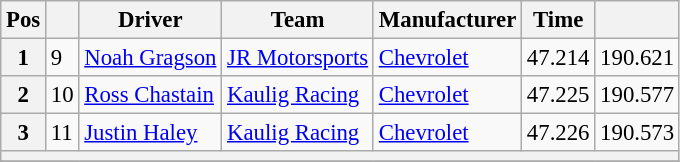<table class="wikitable" style="font-size:95%">
<tr>
<th>Pos</th>
<th></th>
<th>Driver</th>
<th>Team</th>
<th>Manufacturer</th>
<th>Time</th>
<th></th>
</tr>
<tr>
<th>1</th>
<td>9</td>
<td><a href='#'>Noah Gragson</a></td>
<td><a href='#'>JR Motorsports</a></td>
<td><a href='#'>Chevrolet</a></td>
<td>47.214</td>
<td>190.621</td>
</tr>
<tr>
<th>2</th>
<td>10</td>
<td><a href='#'>Ross Chastain</a></td>
<td><a href='#'>Kaulig Racing</a></td>
<td><a href='#'>Chevrolet</a></td>
<td>47.225</td>
<td>190.577</td>
</tr>
<tr>
<th>3</th>
<td>11</td>
<td><a href='#'>Justin Haley</a></td>
<td><a href='#'>Kaulig Racing</a></td>
<td><a href='#'>Chevrolet</a></td>
<td>47.226</td>
<td>190.573</td>
</tr>
<tr>
<th colspan="7"></th>
</tr>
<tr>
</tr>
</table>
